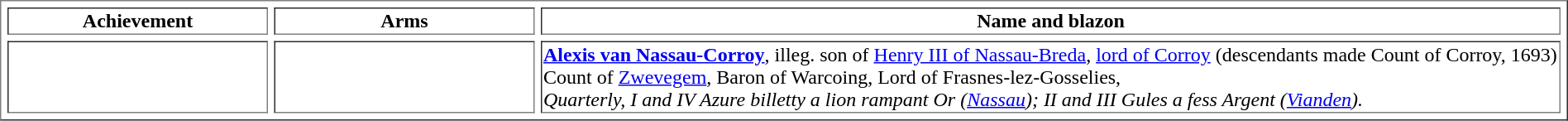<table border=1 cellspacing=5 width="100%">
<tr valign=top align=center>
<td width="206"><strong>Achievement</strong></td>
<td width="206"><strong>Arms</strong></td>
<td><strong>Name and blazon</strong></td>
</tr>
<tr valign=top>
<td align=center><br></td>
<td align=center><br><br><br> </td>
<td><strong><a href='#'>Alexis van Nassau-Corroy</a></strong>, illeg. son of <a href='#'>Henry III of Nassau-Breda</a>, <a href='#'>lord of Corroy</a> (descendants made Count of Corroy, 1693) Count of <a href='#'>Zwevegem</a>, Baron of Warcoing, Lord of Frasnes-lez-Gosselies,<br><em> Quarterly, I and IV Azure billetty a lion rampant Or (<a href='#'>Nassau</a>); II and III Gules a fess Argent (<a href='#'>Vianden</a>).</em></td>
</tr>
</table>
